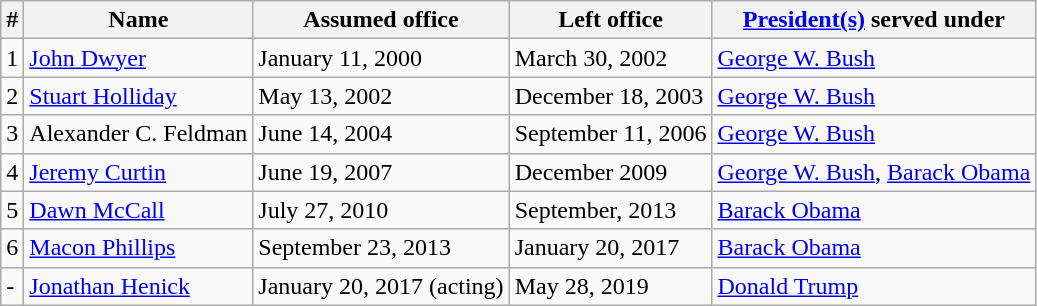<table class="wikitable">
<tr>
<th>#</th>
<th>Name</th>
<th>Assumed office</th>
<th>Left office</th>
<th><a href='#'>President(s)</a> served under</th>
</tr>
<tr>
<td>1</td>
<td><a href='#'>John Dwyer</a></td>
<td>January 11, 2000</td>
<td>March 30, 2002</td>
<td><a href='#'>George W. Bush</a></td>
</tr>
<tr>
<td>2</td>
<td><a href='#'>Stuart Holliday</a></td>
<td>May 13, 2002</td>
<td>December 18, 2003</td>
<td><a href='#'>George W. Bush</a></td>
</tr>
<tr>
<td>3</td>
<td>Alexander C. Feldman</td>
<td>June 14, 2004</td>
<td>September 11, 2006</td>
<td><a href='#'>George W. Bush</a></td>
</tr>
<tr>
<td>4</td>
<td><a href='#'>Jeremy Curtin</a></td>
<td>June 19, 2007</td>
<td>December 2009</td>
<td><a href='#'>George W. Bush</a>, <a href='#'>Barack Obama</a></td>
</tr>
<tr>
<td>5</td>
<td><a href='#'>Dawn McCall</a></td>
<td>July 27, 2010</td>
<td>September, 2013</td>
<td><a href='#'>Barack Obama</a></td>
</tr>
<tr>
<td>6</td>
<td><a href='#'>Macon Phillips</a></td>
<td>September 23, 2013</td>
<td>January 20, 2017</td>
<td><a href='#'>Barack Obama</a></td>
</tr>
<tr>
<td>-</td>
<td><a href='#'>Jonathan Henick</a></td>
<td>January 20, 2017 (acting)</td>
<td>May 28, 2019</td>
<td><a href='#'>Donald Trump</a></td>
</tr>
</table>
